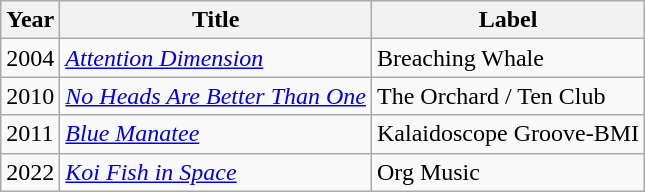<table class="wikitable">
<tr>
<th><strong>Year</strong></th>
<th><strong>Title</strong></th>
<th><strong>Label</strong></th>
</tr>
<tr>
<td>2004</td>
<td><em><a href='#'>Attention Dimension</a></em></td>
<td>Breaching Whale</td>
</tr>
<tr>
<td>2010</td>
<td><em><a href='#'>No Heads Are Better Than One</a></em></td>
<td>The Orchard / Ten Club</td>
</tr>
<tr>
<td>2011</td>
<td><em><a href='#'>Blue Manatee</a></em></td>
<td>Kalaidoscope Groove-BMI</td>
</tr>
<tr>
<td>2022</td>
<td><em><a href='#'>Koi Fish in Space</a></em></td>
<td>Org Music</td>
</tr>
</table>
